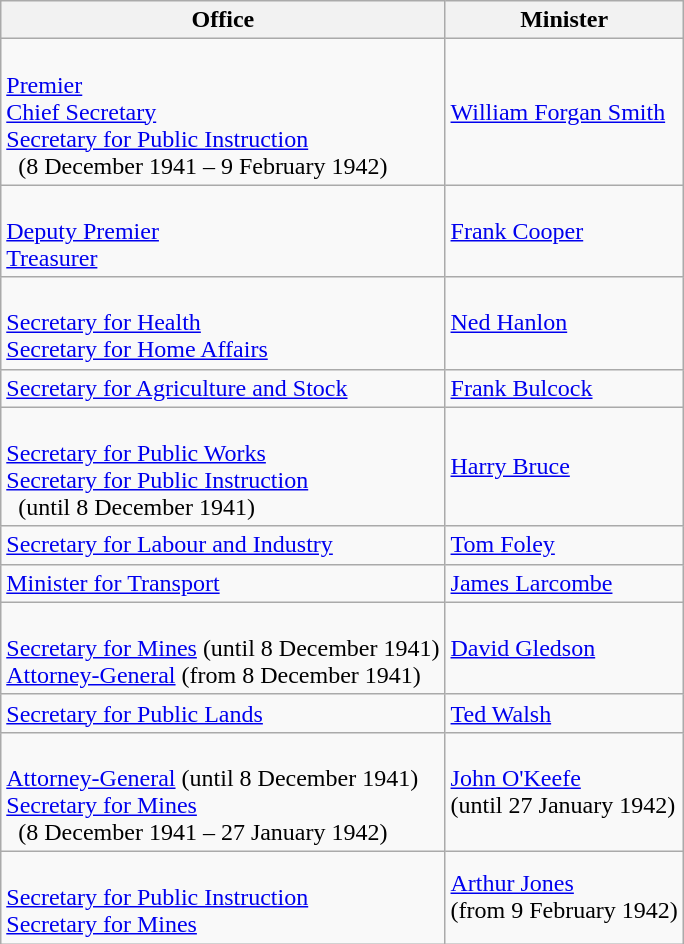<table class="wikitable">
<tr>
<th>Office</th>
<th>Minister</th>
</tr>
<tr>
<td><br><a href='#'>Premier</a><br>
<a href='#'>Chief Secretary</a><br>
<a href='#'>Secretary for Public Instruction</a><br>  (8 December 1941 – 9 February 1942)</td>
<td><a href='#'>William Forgan Smith</a></td>
</tr>
<tr>
<td><br><a href='#'>Deputy Premier</a><br>
<a href='#'>Treasurer</a></td>
<td><a href='#'>Frank Cooper</a></td>
</tr>
<tr>
<td><br><a href='#'>Secretary for Health</a><br>
<a href='#'>Secretary for Home Affairs</a></td>
<td><a href='#'>Ned Hanlon</a></td>
</tr>
<tr>
<td><a href='#'>Secretary for Agriculture and Stock</a></td>
<td><a href='#'>Frank Bulcock</a></td>
</tr>
<tr>
<td><br><a href='#'>Secretary for Public Works</a><br>
<a href='#'>Secretary for Public Instruction</a><br>  (until 8 December 1941)<br></td>
<td><a href='#'>Harry Bruce</a></td>
</tr>
<tr>
<td><a href='#'>Secretary for Labour and Industry</a></td>
<td><a href='#'>Tom Foley</a></td>
</tr>
<tr>
<td><a href='#'>Minister for Transport</a></td>
<td><a href='#'>James Larcombe</a></td>
</tr>
<tr>
<td><br><a href='#'>Secretary for Mines</a> (until 8 December 1941)<br>
<a href='#'>Attorney-General</a> (from 8 December 1941)</td>
<td><a href='#'>David Gledson</a></td>
</tr>
<tr>
<td><a href='#'>Secretary for Public Lands</a></td>
<td><a href='#'>Ted Walsh</a></td>
</tr>
<tr>
<td><br><a href='#'>Attorney-General</a> (until 8 December 1941)<br>
<a href='#'>Secretary for Mines</a><br>  (8 December 1941 – 27 January 1942)</td>
<td><a href='#'>John O'Keefe</a><br>(until 27 January 1942)</td>
</tr>
<tr>
<td><br><a href='#'>Secretary for Public Instruction</a><br>
<a href='#'>Secretary for Mines</a></td>
<td><a href='#'>Arthur Jones</a><br>(from 9 February 1942)</td>
</tr>
</table>
